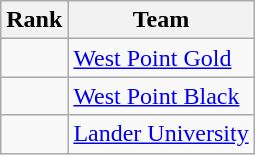<table class="wikitable">
<tr>
<th>Rank</th>
<th>Team</th>
</tr>
<tr>
<td align=center></td>
<td align="left"><a href='#'>West Point Gold</a></td>
</tr>
<tr>
<td align=center></td>
<td align="left"><a href='#'>West Point Black</a></td>
</tr>
<tr>
<td align=center></td>
<td align="left"><a href='#'>Lander University</a></td>
</tr>
</table>
